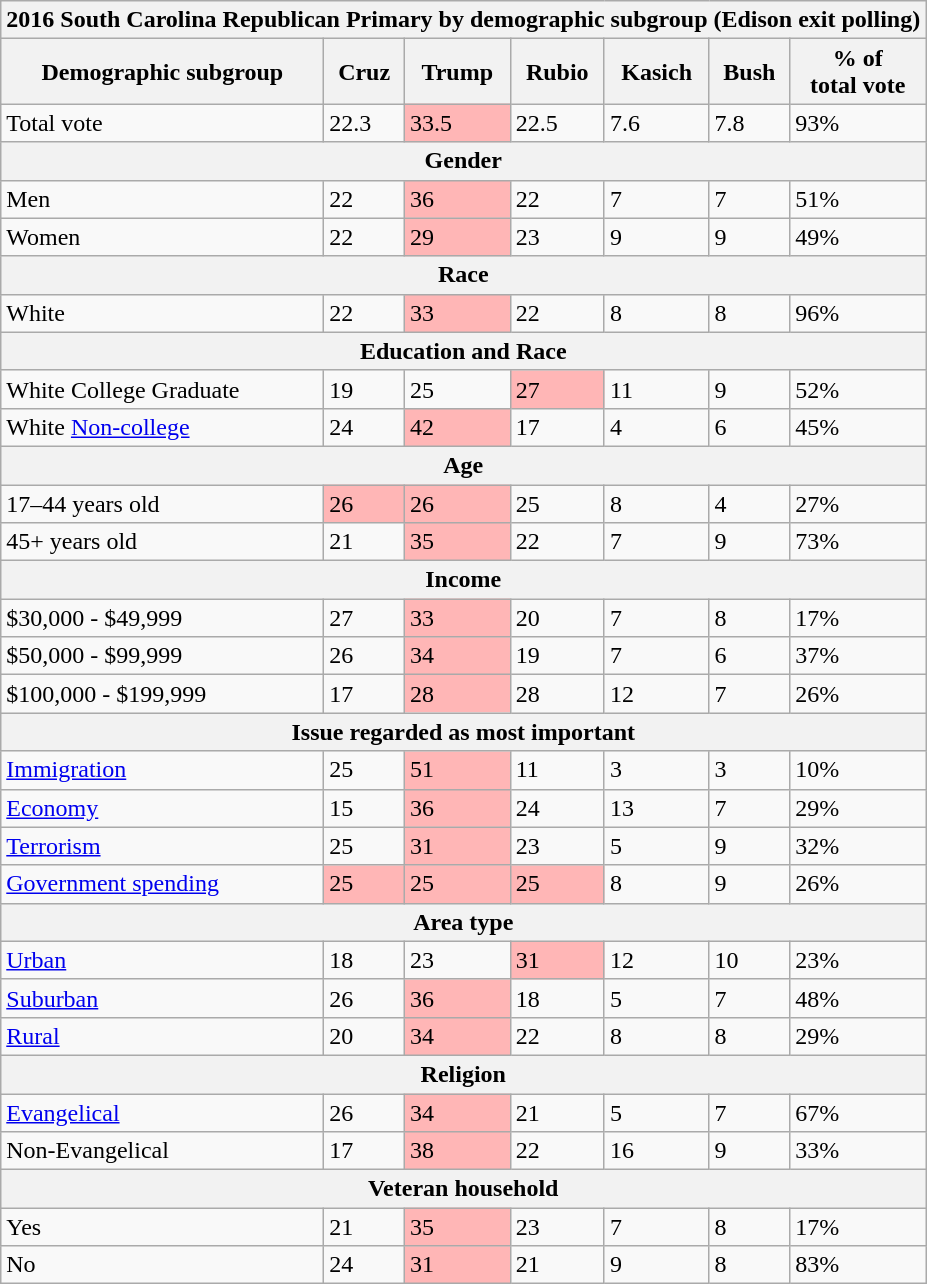<table class="wikitable sortable">
<tr>
<th colspan="7">2016 South Carolina Republican Primary by demographic subgroup (Edison exit polling)</th>
</tr>
<tr>
<th>Demographic subgroup</th>
<th>Cruz</th>
<th>Trump</th>
<th>Rubio</th>
<th>Kasich</th>
<th>Bush</th>
<th>% of<br>total vote</th>
</tr>
<tr>
<td>Total vote</td>
<td>22.3</td>
<td style="text-align:left; background:#ffb6b6;">33.5</td>
<td>22.5</td>
<td>7.6</td>
<td>7.8</td>
<td>93%</td>
</tr>
<tr>
<th colspan="7">Gender</th>
</tr>
<tr>
<td>Men</td>
<td>22</td>
<td style="text-align:left; background:#ffb6b6;">36</td>
<td>22</td>
<td>7</td>
<td>7</td>
<td>51%</td>
</tr>
<tr>
<td>Women</td>
<td>22</td>
<td style="text-align:left; background:#ffb6b6;">29</td>
<td>23</td>
<td>9</td>
<td>9</td>
<td>49%</td>
</tr>
<tr>
<th colspan="7">Race</th>
</tr>
<tr>
<td>White</td>
<td>22</td>
<td style="text-align:left; background:#ffb6b6;">33</td>
<td>22</td>
<td>8</td>
<td>8</td>
<td>96%</td>
</tr>
<tr>
<th colspan="7">Education and Race</th>
</tr>
<tr>
<td>White College Graduate</td>
<td>19</td>
<td>25</td>
<td style="text-align:left; background:#ffb6b6;">27</td>
<td>11</td>
<td>9</td>
<td>52%</td>
</tr>
<tr>
<td>White <a href='#'>Non-college</a></td>
<td>24</td>
<td style="text-align:left; background:#ffb6b6;">42</td>
<td>17</td>
<td>4</td>
<td>6</td>
<td>45%</td>
</tr>
<tr>
<th colspan="7">Age</th>
</tr>
<tr>
<td>17–44 years old</td>
<td style="text-align:left; background:#ffb6b6;">26</td>
<td style="text-align:left; background:#ffb6b6;">26</td>
<td>25</td>
<td>8</td>
<td>4</td>
<td>27%</td>
</tr>
<tr>
<td>45+ years old</td>
<td>21</td>
<td style="text-align:left; background:#ffb6b6;">35</td>
<td>22</td>
<td>7</td>
<td>9</td>
<td>73%</td>
</tr>
<tr>
<th colspan="7">Income</th>
</tr>
<tr>
<td>$30,000 - $49,999</td>
<td>27</td>
<td style="text-align:left; background:#ffb6b6;">33</td>
<td>20</td>
<td>7</td>
<td>8</td>
<td>17%</td>
</tr>
<tr>
<td>$50,000 - $99,999</td>
<td>26</td>
<td style="text-align:left; background:#ffb6b6;">34</td>
<td>19</td>
<td>7</td>
<td>6</td>
<td>37%</td>
</tr>
<tr>
<td>$100,000 - $199,999</td>
<td>17</td>
<td style="text-align:left; background:#ffb6b6;">28</td>
<td>28</td>
<td>12</td>
<td>7</td>
<td>26%</td>
</tr>
<tr>
<th colspan="7">Issue regarded as most important</th>
</tr>
<tr>
<td><a href='#'>Immigration</a></td>
<td>25</td>
<td style="text-align:left; background:#ffb6b6;">51</td>
<td>11</td>
<td>3</td>
<td>3</td>
<td>10%</td>
</tr>
<tr>
<td><a href='#'>Economy</a></td>
<td>15</td>
<td style="text-align:left; background:#ffb6b6;">36</td>
<td>24</td>
<td>13</td>
<td>7</td>
<td>29%</td>
</tr>
<tr>
<td><a href='#'>Terrorism</a></td>
<td>25</td>
<td style="text-align:left; background:#ffb6b6;">31</td>
<td>23</td>
<td>5</td>
<td>9</td>
<td>32%</td>
</tr>
<tr>
<td><a href='#'>Government spending</a></td>
<td style="text-align:left; background:#ffb6b6;">25</td>
<td style="text-align:left; background:#ffb6b6;">25</td>
<td style="text-align:left; background:#ffb6b6;">25</td>
<td>8</td>
<td>9</td>
<td>26%</td>
</tr>
<tr>
<th colspan="7">Area type</th>
</tr>
<tr>
<td><a href='#'>Urban</a></td>
<td>18</td>
<td>23</td>
<td style="text-align:left; background:#ffb6b6;">31</td>
<td>12</td>
<td>10</td>
<td>23%</td>
</tr>
<tr>
<td><a href='#'>Suburban</a></td>
<td>26</td>
<td style="text-align:left; background:#ffb6b6;">36</td>
<td>18</td>
<td>5</td>
<td>7</td>
<td>48%</td>
</tr>
<tr>
<td><a href='#'>Rural</a></td>
<td>20</td>
<td style="text-align:left; background:#ffb6b6;">34</td>
<td>22</td>
<td>8</td>
<td>8</td>
<td>29%</td>
</tr>
<tr>
<th colspan="7">Religion</th>
</tr>
<tr>
<td><a href='#'>Evangelical</a></td>
<td>26</td>
<td style="text-align:left; background:#ffb6b6;">34</td>
<td>21</td>
<td>5</td>
<td>7</td>
<td>67%</td>
</tr>
<tr>
<td>Non-Evangelical</td>
<td>17</td>
<td style="text-align:left; background:#ffb6b6;">38</td>
<td>22</td>
<td>16</td>
<td>9</td>
<td>33%</td>
</tr>
<tr>
<th colspan="7">Veteran household</th>
</tr>
<tr>
<td>Yes</td>
<td>21</td>
<td style="text-align:left; background:#ffb6b6;">35</td>
<td>23</td>
<td>7</td>
<td>8</td>
<td>17%</td>
</tr>
<tr>
<td>No</td>
<td>24</td>
<td style="text-align:left; background:#ffb6b6;">31</td>
<td>21</td>
<td>9</td>
<td>8</td>
<td>83%</td>
</tr>
</table>
